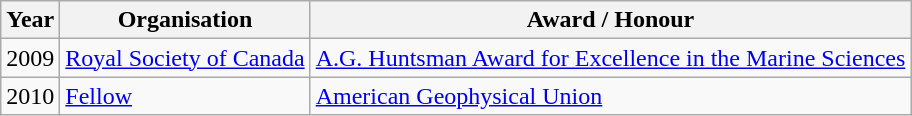<table class="wikitable sortable">
<tr>
<th>Year</th>
<th>Organisation</th>
<th>Award / Honour</th>
</tr>
<tr>
<td>2009</td>
<td><a href='#'>Royal Society of Canada</a></td>
<td><a href='#'>A.G. Huntsman Award for Excellence in the Marine Sciences</a></td>
</tr>
<tr>
<td>2010</td>
<td><a href='#'>Fellow</a></td>
<td><a href='#'>American Geophysical Union</a></td>
</tr>
</table>
